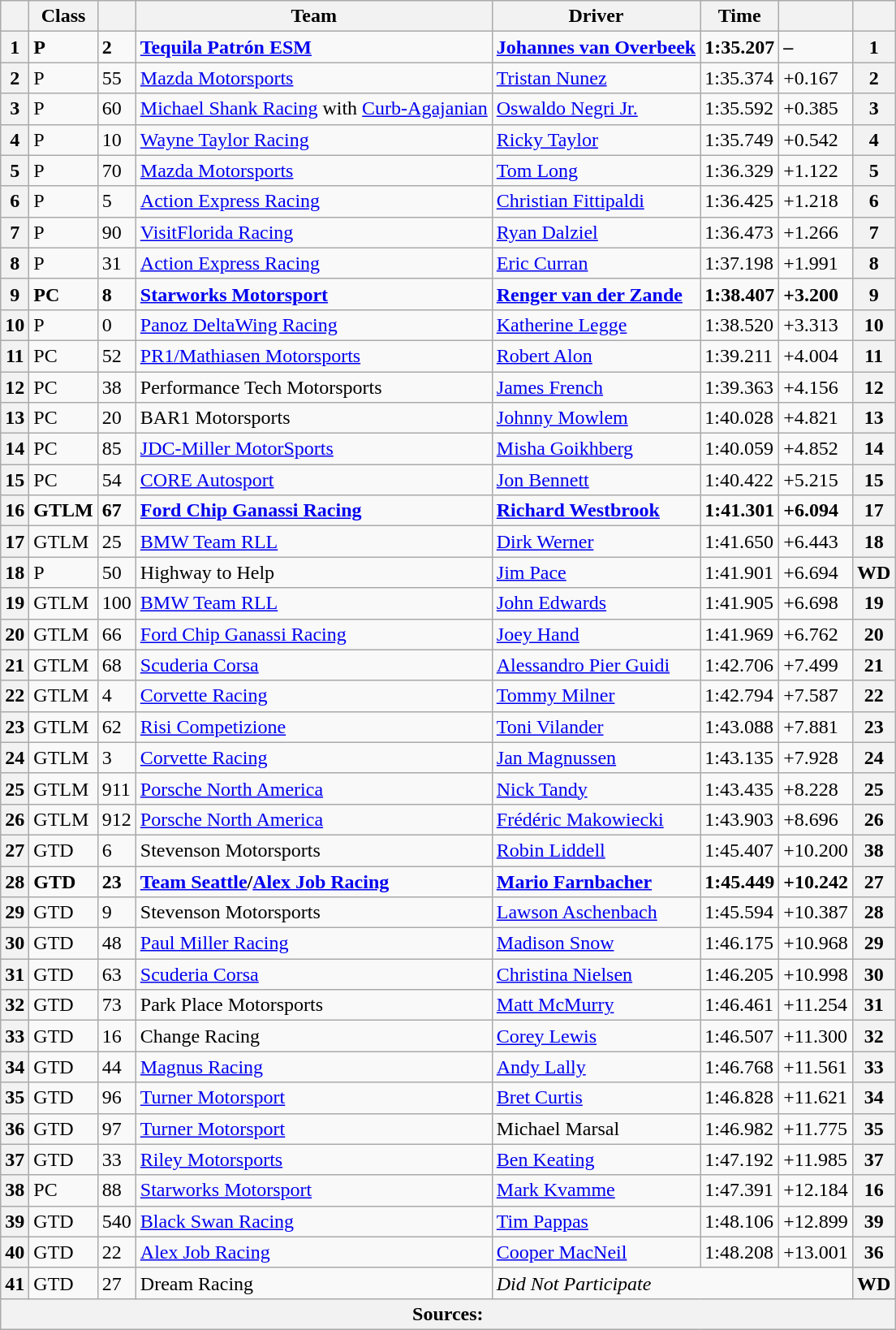<table class="wikitable">
<tr>
<th></th>
<th>Class</th>
<th></th>
<th>Team</th>
<th>Driver</th>
<th>Time</th>
<th></th>
<th></th>
</tr>
<tr style="font-weight:bold">
<th>1</th>
<td>P</td>
<td>2</td>
<td> <a href='#'>Tequila Patrón ESM</a></td>
<td> <a href='#'>Johannes van Overbeek</a></td>
<td>1:35.207</td>
<td>–</td>
<th>1</th>
</tr>
<tr>
<th>2</th>
<td>P</td>
<td>55</td>
<td> <a href='#'>Mazda Motorsports</a></td>
<td> <a href='#'>Tristan Nunez</a></td>
<td>1:35.374</td>
<td>+0.167</td>
<th>2</th>
</tr>
<tr>
<th>3</th>
<td>P</td>
<td>60</td>
<td> <a href='#'>Michael Shank Racing</a> with <a href='#'>Curb-Agajanian</a></td>
<td> <a href='#'>Oswaldo Negri Jr.</a></td>
<td>1:35.592</td>
<td>+0.385</td>
<th>3</th>
</tr>
<tr>
<th>4</th>
<td>P</td>
<td>10</td>
<td> <a href='#'>Wayne Taylor Racing</a></td>
<td> <a href='#'>Ricky Taylor</a></td>
<td>1:35.749</td>
<td>+0.542</td>
<th>4</th>
</tr>
<tr>
<th>5</th>
<td>P</td>
<td>70</td>
<td> <a href='#'>Mazda Motorsports</a></td>
<td> <a href='#'>Tom Long</a></td>
<td>1:36.329</td>
<td>+1.122</td>
<th>5</th>
</tr>
<tr>
<th>6</th>
<td>P</td>
<td>5</td>
<td> <a href='#'>Action Express Racing</a></td>
<td> <a href='#'>Christian Fittipaldi</a></td>
<td>1:36.425</td>
<td>+1.218</td>
<th>6</th>
</tr>
<tr>
<th>7</th>
<td>P</td>
<td>90</td>
<td> <a href='#'>VisitFlorida Racing</a></td>
<td> <a href='#'>Ryan Dalziel</a></td>
<td>1:36.473</td>
<td>+1.266</td>
<th>7</th>
</tr>
<tr>
<th>8</th>
<td>P</td>
<td>31</td>
<td> <a href='#'>Action Express Racing</a></td>
<td> <a href='#'>Eric Curran</a></td>
<td>1:37.198</td>
<td>+1.991</td>
<th>8</th>
</tr>
<tr style="font-weight:bold">
<th>9</th>
<td>PC</td>
<td>8</td>
<td> <a href='#'>Starworks Motorsport</a></td>
<td> <a href='#'>Renger van der Zande</a></td>
<td>1:38.407</td>
<td>+3.200</td>
<th>9</th>
</tr>
<tr>
<th>10</th>
<td>P</td>
<td>0</td>
<td> <a href='#'>Panoz DeltaWing Racing</a></td>
<td> <a href='#'>Katherine Legge</a></td>
<td>1:38.520</td>
<td>+3.313</td>
<th>10</th>
</tr>
<tr>
<th>11</th>
<td>PC</td>
<td>52</td>
<td> <a href='#'>PR1/Mathiasen Motorsports</a></td>
<td> <a href='#'>Robert Alon</a></td>
<td>1:39.211</td>
<td>+4.004</td>
<th>11</th>
</tr>
<tr>
<th>12</th>
<td>PC</td>
<td>38</td>
<td> Performance Tech Motorsports</td>
<td> <a href='#'>James French</a></td>
<td>1:39.363</td>
<td>+4.156</td>
<th>12</th>
</tr>
<tr>
<th>13</th>
<td>PC</td>
<td>20</td>
<td> BAR1 Motorsports</td>
<td> <a href='#'>Johnny Mowlem</a></td>
<td>1:40.028</td>
<td>+4.821</td>
<th>13</th>
</tr>
<tr>
<th>14</th>
<td>PC</td>
<td>85</td>
<td> <a href='#'>JDC-Miller MotorSports</a></td>
<td> <a href='#'>Misha Goikhberg</a></td>
<td>1:40.059</td>
<td>+4.852</td>
<th>14</th>
</tr>
<tr>
<th>15</th>
<td>PC</td>
<td>54</td>
<td> <a href='#'>CORE Autosport</a></td>
<td> <a href='#'>Jon Bennett</a></td>
<td>1:40.422</td>
<td>+5.215</td>
<th>15</th>
</tr>
<tr style="font-weight:bold">
<th>16</th>
<td>GTLM</td>
<td>67</td>
<td> <a href='#'>Ford Chip Ganassi Racing</a></td>
<td> <a href='#'>Richard Westbrook</a></td>
<td>1:41.301</td>
<td>+6.094</td>
<th>17</th>
</tr>
<tr>
<th>17</th>
<td>GTLM</td>
<td>25</td>
<td> <a href='#'>BMW Team RLL</a></td>
<td> <a href='#'>Dirk Werner</a></td>
<td>1:41.650</td>
<td>+6.443</td>
<th>18</th>
</tr>
<tr>
<th>18</th>
<td>P</td>
<td>50</td>
<td> Highway to Help</td>
<td> <a href='#'>Jim Pace</a></td>
<td>1:41.901</td>
<td>+6.694</td>
<th>WD</th>
</tr>
<tr>
<th>19</th>
<td>GTLM</td>
<td>100</td>
<td> <a href='#'>BMW Team RLL</a></td>
<td> <a href='#'>John Edwards</a></td>
<td>1:41.905</td>
<td>+6.698</td>
<th>19</th>
</tr>
<tr>
<th>20</th>
<td>GTLM</td>
<td>66</td>
<td> <a href='#'>Ford Chip Ganassi Racing</a></td>
<td> <a href='#'>Joey Hand</a></td>
<td>1:41.969</td>
<td>+6.762</td>
<th>20</th>
</tr>
<tr>
<th>21</th>
<td>GTLM</td>
<td>68</td>
<td> <a href='#'>Scuderia Corsa</a></td>
<td> <a href='#'>Alessandro Pier Guidi</a></td>
<td>1:42.706</td>
<td>+7.499</td>
<th>21</th>
</tr>
<tr>
<th>22</th>
<td>GTLM</td>
<td>4</td>
<td> <a href='#'>Corvette Racing</a></td>
<td> <a href='#'>Tommy Milner</a></td>
<td>1:42.794</td>
<td>+7.587</td>
<th>22</th>
</tr>
<tr>
<th>23</th>
<td>GTLM</td>
<td>62</td>
<td> <a href='#'>Risi Competizione</a></td>
<td> <a href='#'>Toni Vilander</a></td>
<td>1:43.088</td>
<td>+7.881</td>
<th>23</th>
</tr>
<tr>
<th>24</th>
<td>GTLM</td>
<td>3</td>
<td> <a href='#'>Corvette Racing</a></td>
<td> <a href='#'>Jan Magnussen</a></td>
<td>1:43.135</td>
<td>+7.928</td>
<th>24</th>
</tr>
<tr>
<th>25</th>
<td>GTLM</td>
<td>911</td>
<td> <a href='#'>Porsche North America</a></td>
<td> <a href='#'>Nick Tandy</a></td>
<td>1:43.435</td>
<td>+8.228</td>
<th>25</th>
</tr>
<tr>
<th>26</th>
<td>GTLM</td>
<td>912</td>
<td> <a href='#'>Porsche North America</a></td>
<td> <a href='#'>Frédéric Makowiecki</a></td>
<td>1:43.903</td>
<td>+8.696</td>
<th>26</th>
</tr>
<tr>
<th>27</th>
<td>GTD</td>
<td>6</td>
<td> Stevenson Motorsports</td>
<td> <a href='#'>Robin Liddell</a></td>
<td>1:45.407</td>
<td>+10.200</td>
<th>38</th>
</tr>
<tr style="font-weight:bold">
<th>28</th>
<td>GTD</td>
<td>23</td>
<td> <a href='#'>Team Seattle</a>/<a href='#'>Alex Job Racing</a></td>
<td> <a href='#'>Mario Farnbacher</a></td>
<td>1:45.449</td>
<td>+10.242</td>
<th>27</th>
</tr>
<tr>
<th>29</th>
<td>GTD</td>
<td>9</td>
<td> Stevenson Motorsports</td>
<td> <a href='#'>Lawson Aschenbach</a></td>
<td>1:45.594</td>
<td>+10.387</td>
<th>28</th>
</tr>
<tr>
<th>30</th>
<td>GTD</td>
<td>48</td>
<td> <a href='#'>Paul Miller Racing</a></td>
<td> <a href='#'>Madison Snow</a></td>
<td>1:46.175</td>
<td>+10.968</td>
<th>29</th>
</tr>
<tr>
<th>31</th>
<td>GTD</td>
<td>63</td>
<td> <a href='#'>Scuderia Corsa</a></td>
<td> <a href='#'>Christina Nielsen</a></td>
<td>1:46.205</td>
<td>+10.998</td>
<th>30</th>
</tr>
<tr>
<th>32</th>
<td>GTD</td>
<td>73</td>
<td> Park Place Motorsports</td>
<td> <a href='#'>Matt McMurry</a></td>
<td>1:46.461</td>
<td>+11.254</td>
<th>31</th>
</tr>
<tr>
<th>33</th>
<td>GTD</td>
<td>16</td>
<td> Change Racing</td>
<td> <a href='#'>Corey Lewis</a></td>
<td>1:46.507</td>
<td>+11.300</td>
<th>32</th>
</tr>
<tr>
<th>34</th>
<td>GTD</td>
<td>44</td>
<td> <a href='#'>Magnus Racing</a></td>
<td> <a href='#'>Andy Lally</a></td>
<td>1:46.768</td>
<td>+11.561</td>
<th>33</th>
</tr>
<tr>
<th>35</th>
<td>GTD</td>
<td>96</td>
<td> <a href='#'>Turner Motorsport</a></td>
<td> <a href='#'>Bret Curtis</a></td>
<td>1:46.828</td>
<td>+11.621</td>
<th>34</th>
</tr>
<tr>
<th>36</th>
<td>GTD</td>
<td>97</td>
<td> <a href='#'>Turner Motorsport</a></td>
<td> Michael Marsal</td>
<td>1:46.982</td>
<td>+11.775</td>
<th>35</th>
</tr>
<tr>
<th>37</th>
<td>GTD</td>
<td>33</td>
<td> <a href='#'>Riley Motorsports</a></td>
<td> <a href='#'>Ben Keating</a></td>
<td>1:47.192</td>
<td>+11.985</td>
<th>37</th>
</tr>
<tr>
<th>38</th>
<td>PC</td>
<td>88</td>
<td> <a href='#'>Starworks Motorsport</a></td>
<td> <a href='#'>Mark Kvamme</a></td>
<td>1:47.391</td>
<td>+12.184</td>
<th>16</th>
</tr>
<tr>
<th>39</th>
<td>GTD</td>
<td>540</td>
<td> <a href='#'>Black Swan Racing</a></td>
<td> <a href='#'>Tim Pappas</a></td>
<td>1:48.106</td>
<td>+12.899</td>
<th>39</th>
</tr>
<tr>
<th>40</th>
<td>GTD</td>
<td>22</td>
<td> <a href='#'>Alex Job Racing</a></td>
<td> <a href='#'>Cooper MacNeil</a></td>
<td>1:48.208</td>
<td>+13.001</td>
<th>36</th>
</tr>
<tr>
<th>41</th>
<td>GTD</td>
<td>27</td>
<td> Dream Racing</td>
<td colspan="3"><em>Did Not Participate</em></td>
<th>WD</th>
</tr>
<tr>
<th colspan="8">Sources:</th>
</tr>
</table>
